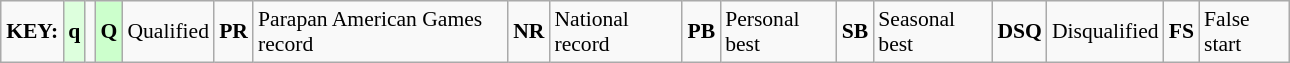<table class="wikitable" style="margin:0.5em auto; font-size:90%;position:relative;" width=68%>
<tr>
<td><strong>KEY:</strong></td>
<td bgcolor=ddffdd align=center><strong>q</strong></td>
<td></td>
<td bgcolor=ccffcc align=center><strong>Q</strong></td>
<td>Qualified</td>
<td align=center><strong>PR</strong></td>
<td>Parapan American Games record</td>
<td align=center><strong>NR</strong></td>
<td>National record</td>
<td align=center><strong>PB</strong></td>
<td>Personal best</td>
<td align=center><strong>SB</strong></td>
<td>Seasonal best</td>
<td align=center><strong>DSQ</strong></td>
<td>Disqualified</td>
<td align=center><strong>FS</strong></td>
<td>False start</td>
</tr>
</table>
